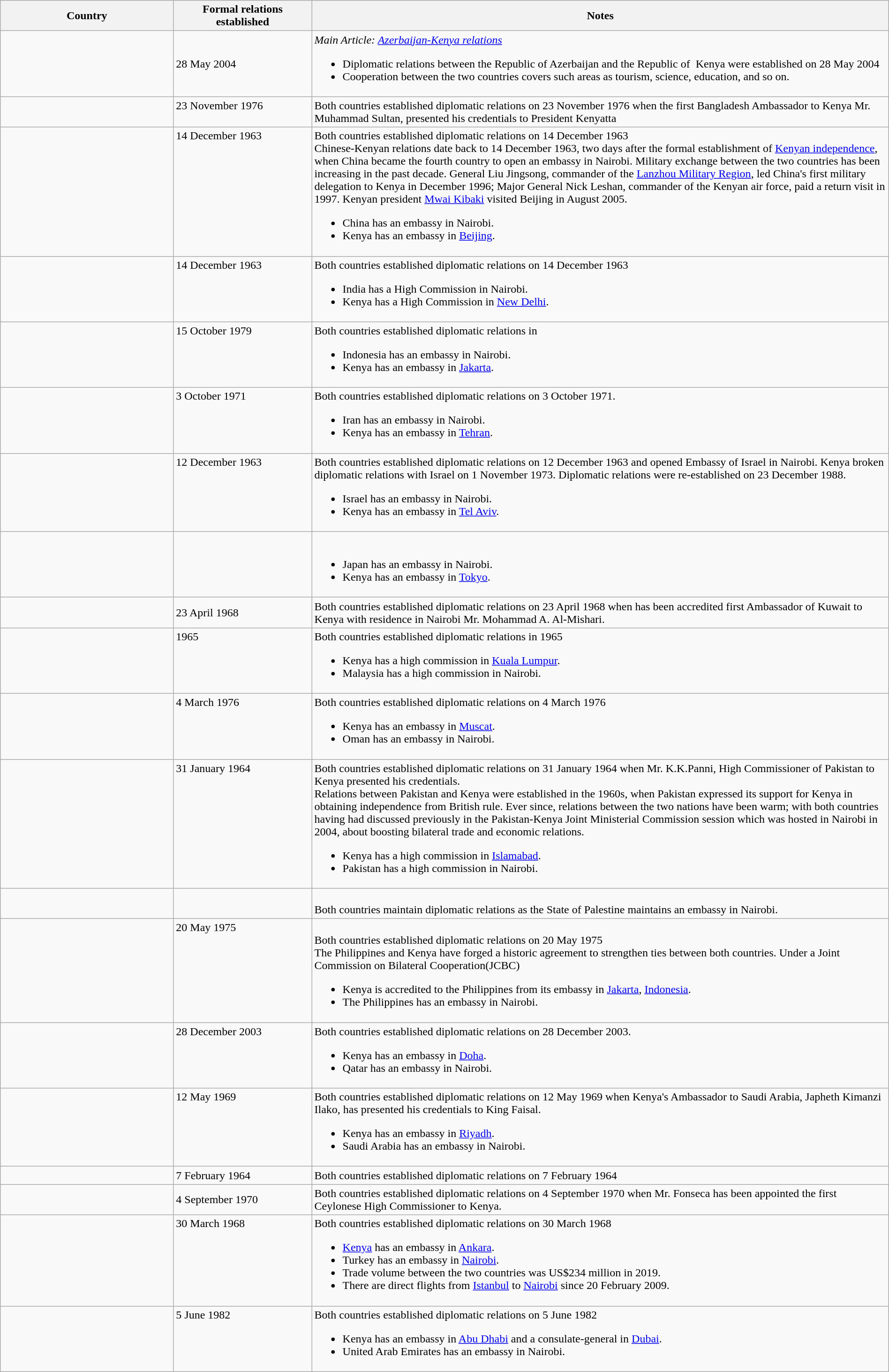<table class="wikitable sortable" style="width:100%; margin:auto;">
<tr>
<th style="width:15%;">Country</th>
<th style="width:12%;">Formal relations established</th>
<th style="width:50%;">Notes</th>
</tr>
<tr>
<td></td>
<td>28 May 2004</td>
<td><em>Main Article: <a href='#'>Azerbaijan-Kenya relations</a></em><br><ul><li>Diplomatic relations between the Republic of Azerbaijan and the Republic of  Kenya were established on 28 May 2004</li><li>Cooperation between the two countries covers such areas as tourism, science, education, and so on.</li></ul></td>
</tr>
<tr valign="top">
<td></td>
<td>23 November 1976</td>
<td>Both countries established diplomatic relations on 23 November 1976 when the first Bangladesh Ambassador to Kenya Mr. Muhammad Sultan, presented his credentials to President Kenyatta</td>
</tr>
<tr valign="top">
<td></td>
<td>14 December 1963</td>
<td>Both countries established diplomatic relations on 14 December 1963<br>Chinese-Kenyan relations date back to 14 December 1963, two days after the formal establishment of <a href='#'>Kenyan independence</a>, when China became the fourth country to open an embassy in Nairobi. Military exchange between the two countries has been increasing in the past decade. General Liu Jingsong, commander of the <a href='#'>Lanzhou Military Region</a>, led China's first military delegation to Kenya in December 1996; Major General Nick Leshan, commander of the Kenyan air force, paid a return visit in 1997. Kenyan president <a href='#'>Mwai Kibaki</a> visited Beijing in August 2005.<ul><li>China has an embassy in Nairobi.</li><li>Kenya has an embassy in <a href='#'>Beijing</a>.</li></ul></td>
</tr>
<tr valign="top">
<td></td>
<td>14 December 1963</td>
<td>Both countries established diplomatic relations on 14 December 1963<br><ul><li>India has a High Commission in Nairobi.</li><li>Kenya has a High Commission in <a href='#'>New Delhi</a>.</li></ul></td>
</tr>
<tr valign="top">
<td></td>
<td>15 October 1979</td>
<td>Both countries established diplomatic relations in <br><ul><li>Indonesia has an embassy in Nairobi.</li><li>Kenya has an embassy in <a href='#'>Jakarta</a>.</li></ul></td>
</tr>
<tr valign="top">
<td></td>
<td>3 October 1971</td>
<td>Both countries established diplomatic relations on 3 October 1971.<br><ul><li>Iran has an embassy in Nairobi.</li><li>Kenya has an embassy in <a href='#'>Tehran</a>.</li></ul></td>
</tr>
<tr valign="top">
<td></td>
<td>12 December 1963</td>
<td>Both countries established diplomatic relations on 12 December 1963 and opened Embassy of Israel in Nairobi. Kenya broken diplomatic relations with Israel on 1 November 1973. Diplomatic relations were re-established on 23 December 1988.<br><ul><li>Israel has an embassy in Nairobi.</li><li>Kenya has an embassy in <a href='#'>Tel Aviv</a>.</li></ul></td>
</tr>
<tr valign="top">
<td></td>
<td></td>
<td><br><ul><li>Japan has an embassy in Nairobi.</li><li>Kenya has an embassy in <a href='#'>Tokyo</a>.</li></ul></td>
</tr>
<tr>
<td></td>
<td>23 April 1968</td>
<td>Both countries established diplomatic relations on 23 April 1968 when has been accredited first Ambassador of Kuwait to Kenya with residence in Nairobi Mr. Mohammad A. Al-Mishari.</td>
</tr>
<tr valign="top">
<td></td>
<td>1965</td>
<td>Both countries established diplomatic relations in 1965<br><ul><li>Kenya has a high commission in <a href='#'>Kuala Lumpur</a>.</li><li>Malaysia has a high commission in Nairobi.</li></ul></td>
</tr>
<tr valign="top">
<td></td>
<td>4 March 1976</td>
<td>Both countries established diplomatic relations on 4 March 1976<br><ul><li>Kenya has an embassy in <a href='#'>Muscat</a>.</li><li>Oman has an embassy in Nairobi.</li></ul></td>
</tr>
<tr valign="top">
<td></td>
<td>31 January 1964</td>
<td>Both countries established diplomatic relations on 31 January 1964 when Mr. K.K.Panni, High Commissioner of Pakistan to Kenya presented his credentials.<br>Relations between Pakistan and Kenya were established in the 1960s, when Pakistan expressed its support for Kenya in obtaining independence from British rule. Ever since, relations between the two nations have been warm; with both countries having had discussed previously in the Pakistan-Kenya Joint Ministerial Commission session which was hosted in Nairobi in 2004, about boosting bilateral trade and economic relations.<ul><li>Kenya has a high commission in <a href='#'>Islamabad</a>.</li><li>Pakistan has a high commission in Nairobi.</li></ul></td>
</tr>
<tr valign="top">
<td></td>
<td></td>
<td><br>Both countries maintain diplomatic relations as the State of Palestine maintains an embassy in Nairobi.</td>
</tr>
<tr valign="top">
<td></td>
<td>20 May 1975</td>
<td><br>Both countries established diplomatic relations on 20 May 1975<br>The Philippines and Kenya have forged a historic agreement to strengthen ties between both countries. Under a
Joint Commission on Bilateral Cooperation(JCBC)<ul><li>Kenya is accredited to the Philippines from its embassy in <a href='#'>Jakarta</a>, <a href='#'>Indonesia</a>.</li><li>The Philippines has an embassy in Nairobi.</li></ul></td>
</tr>
<tr valign="top">
<td></td>
<td>28 December 2003</td>
<td>Both countries established diplomatic relations on 28 December 2003.<br><ul><li>Kenya has an embassy in <a href='#'>Doha</a>.</li><li>Qatar has an embassy in Nairobi.</li></ul></td>
</tr>
<tr valign="top">
<td></td>
<td>12 May 1969</td>
<td>Both countries established diplomatic relations on 12 May 1969 when Kenya's Ambassador to Saudi Arabia, Japheth Kimanzi Ilako, has presented his credentials to King Faisal.<br><ul><li>Kenya has an embassy in <a href='#'>Riyadh</a>.</li><li>Saudi Arabia has an embassy in Nairobi.</li></ul></td>
</tr>
<tr valign="top">
<td></td>
<td>7 February 1964</td>
<td>Both countries established diplomatic relations on 7 February 1964</td>
</tr>
<tr>
<td></td>
<td>4 September 1970</td>
<td>Both countries established diplomatic relations on 4 September 1970 when Mr. Fonseca has been appointed the first Ceylonese High Commissioner to Kenya.</td>
</tr>
<tr valign="top">
<td></td>
<td>30 March 1968</td>
<td>Both countries established diplomatic relations on 30 March 1968<br><ul><li><a href='#'>Kenya</a> has an embassy in <a href='#'>Ankara</a>.</li><li>Turkey has an embassy in <a href='#'>Nairobi</a>.</li><li>Trade volume between the two countries was US$234 million in 2019.</li><li>There are direct flights from <a href='#'>Istanbul</a> to <a href='#'>Nairobi</a> since 20 February 2009.</li></ul></td>
</tr>
<tr valign="top">
<td></td>
<td>5 June 1982</td>
<td>Both countries established diplomatic relations on 5 June 1982<br><ul><li>Kenya has an embassy in <a href='#'>Abu Dhabi</a> and a consulate-general in <a href='#'>Dubai</a>.</li><li>United Arab Emirates has an embassy in Nairobi.</li></ul></td>
</tr>
</table>
